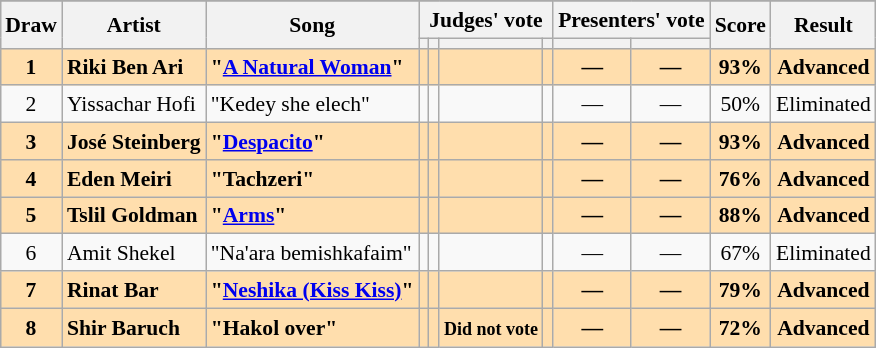<table class="sortable wikitable" style="margin: 1em auto 1em auto; text-align:center; font-size:90%; line-height:18px;">
<tr>
</tr>
<tr>
<th rowspan="2">Draw</th>
<th rowspan="2">Artist</th>
<th rowspan="2">Song</th>
<th colspan="4" class="unsortable">Judges' vote</th>
<th colspan="2" class="unsortable">Presenters' vote</th>
<th rowspan="2">Score</th>
<th rowspan="2">Result</th>
</tr>
<tr>
<th class="unsortable"></th>
<th class="unsortable"></th>
<th class="unsortable"></th>
<th class="unsortable"></th>
<th class="unsortable"></th>
<th class="unsortable"></th>
</tr>
<tr style="font-weight:bold; background:#FFDEAD;">
<td>1</td>
<td align="left">Riki Ben Ari</td>
<td align="left">"<a href='#'>A Natural Woman</a>"</td>
<td></td>
<td></td>
<td></td>
<td></td>
<td>—</td>
<td>—</td>
<td>93%</td>
<td>Advanced</td>
</tr>
<tr>
<td>2</td>
<td align="left">Yissachar Hofi</td>
<td align="left">"Kedey she elech"</td>
<td></td>
<td></td>
<td></td>
<td></td>
<td>—</td>
<td>—</td>
<td>50%</td>
<td>Eliminated</td>
</tr>
<tr style="font-weight:bold; background:#FFDEAD;">
<td>3</td>
<td align="left">José Steinberg</td>
<td align="left">"<a href='#'>Despacito</a>"</td>
<td></td>
<td></td>
<td></td>
<td></td>
<td>—</td>
<td>—</td>
<td>93%</td>
<td>Advanced</td>
</tr>
<tr style="font-weight:bold; background:#FFDEAD;">
<td>4</td>
<td align="left">Eden Meiri</td>
<td align="left">"Tachzeri"</td>
<td></td>
<td></td>
<td></td>
<td></td>
<td>—</td>
<td>—</td>
<td>76%</td>
<td>Advanced</td>
</tr>
<tr style="font-weight:bold; background:#FFDEAD;">
<td>5</td>
<td align="left">Tslil Goldman</td>
<td align="left">"<a href='#'>Arms</a>"</td>
<td></td>
<td></td>
<td></td>
<td></td>
<td>—</td>
<td>—</td>
<td>88%</td>
<td>Advanced</td>
</tr>
<tr>
<td>6</td>
<td align="left">Amit Shekel</td>
<td align="left">"Na'ara bemishkafaim"</td>
<td></td>
<td></td>
<td></td>
<td></td>
<td>—</td>
<td>—</td>
<td>67%</td>
<td>Eliminated</td>
</tr>
<tr style="font-weight:bold; background:#FFDEAD;">
<td>7</td>
<td align="left">Rinat Bar</td>
<td align="left">"<a href='#'>Neshika (Kiss Kiss)</a>"</td>
<td></td>
<td></td>
<td></td>
<td></td>
<td>—</td>
<td>—</td>
<td>79%</td>
<td>Advanced</td>
</tr>
<tr style="font-weight:bold; background:#FFDEAD;">
<td>8</td>
<td align="left">Shir Baruch</td>
<td align="left">"Hakol over"</td>
<td></td>
<td></td>
<td><small>Did not vote</small></td>
<td></td>
<td>—</td>
<td>—</td>
<td>72%</td>
<td>Advanced</td>
</tr>
</table>
